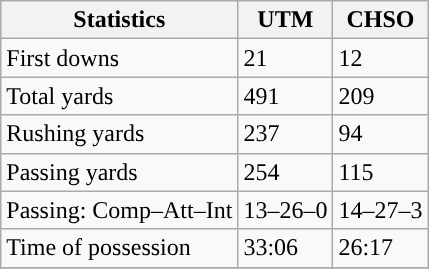<table class="wikitable" style="float: left;">
<tr>
<th>Statistics</th>
<th>UTM</th>
<th>CHSO</th>
</tr>
<tr>
<td>First downs</td>
<td>21</td>
<td>12</td>
</tr>
<tr>
<td>Total yards</td>
<td>491</td>
<td>209</td>
</tr>
<tr>
<td>Rushing yards</td>
<td>237</td>
<td>94</td>
</tr>
<tr>
<td>Passing yards</td>
<td>254</td>
<td>115</td>
</tr>
<tr>
<td>Passing: Comp–Att–Int</td>
<td>13–26–0</td>
<td>14–27–3</td>
</tr>
<tr>
<td>Time of possession</td>
<td>33:06</td>
<td>26:17</td>
</tr>
<tr>
</tr>
</table>
